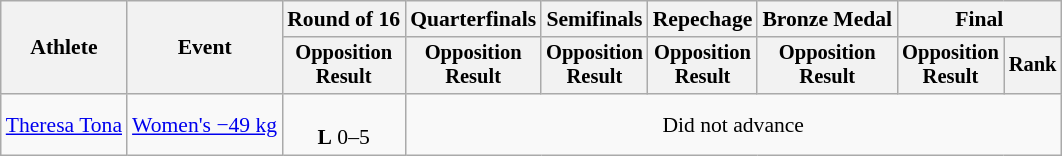<table class="wikitable" style="font-size:90%">
<tr>
<th rowspan="2">Athlete</th>
<th rowspan="2">Event</th>
<th>Round of 16</th>
<th>Quarterfinals</th>
<th>Semifinals</th>
<th>Repechage</th>
<th>Bronze Medal</th>
<th colspan=2>Final</th>
</tr>
<tr style="font-size:95%">
<th>Opposition<br>Result</th>
<th>Opposition<br>Result</th>
<th>Opposition<br>Result</th>
<th>Opposition<br>Result</th>
<th>Opposition<br>Result</th>
<th>Opposition<br>Result</th>
<th>Rank</th>
</tr>
<tr align=center>
<td align=left><a href='#'>Theresa Tona</a></td>
<td align=left><a href='#'>Women's −49 kg</a></td>
<td><br><strong>L</strong> 0–5</td>
<td colspan=6>Did not advance</td>
</tr>
</table>
